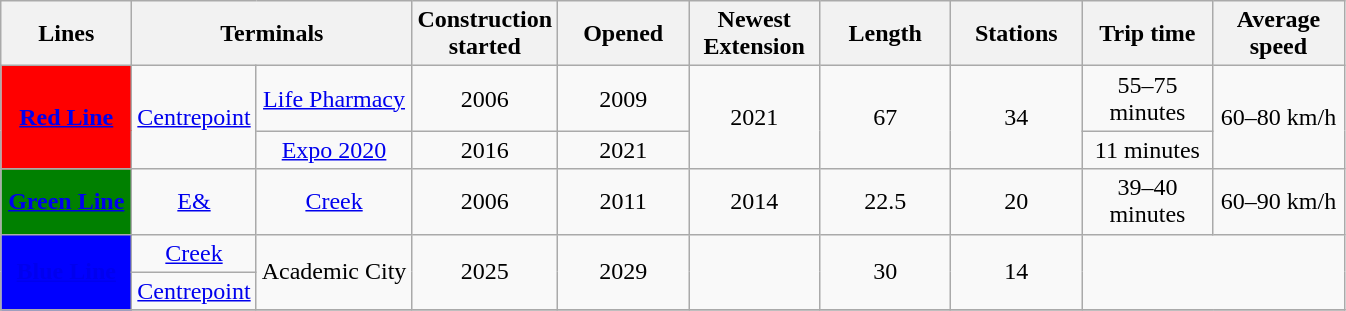<table class="wikitable sortable" style="text-align:center">
<tr>
<th width="80">Lines</th>
<th colspan="2" width="80">Terminals</th>
<th width="80">Construction started</th>
<th width="80">Opened</th>
<th width="80">Newest Extension</th>
<th width="80">Length <br> </th>
<th width="80">Stations</th>
<th width="80">Trip time</th>
<th width="80">Average speed</th>
</tr>
<tr>
<td rowspan="2" style="background: red;"><strong><a href='#'><span>Red Line</span></a></strong></td>
<td rowspan ="2"><a href='#'>Centrepoint</a></td>
<td><a href='#'>Life Pharmacy</a></td>
<td>2006</td>
<td>2009</td>
<td rowspan="2">2021</td>
<td rowspan="2">67</td>
<td rowspan="2">34</td>
<td>55–75 minutes</td>
<td rowspan ="2">60–80 km/h</td>
</tr>
<tr>
<td><a href='#'>Expo 2020</a></td>
<td>2016</td>
<td>2021</td>
<td>11 minutes</td>
</tr>
<tr>
<td style="background: green;"><strong><a href='#'><span>Green Line</span></a></strong></td>
<td><a href='#'>E&</a></td>
<td><a href='#'>Creek</a></td>
<td>2006</td>
<td>2011</td>
<td>2014</td>
<td>22.5</td>
<td>20</td>
<td>39–40 minutes</td>
<td>60–90 km/h</td>
</tr>
<tr>
<td rowspan="2" style="background: blue;"><strong><a href='#'><span>Blue Line</span></a></strong></td>
<td><a href='#'>Creek</a></td>
<td rowspan ="2">Academic City</td>
<td rowspan ="2">2025</td>
<td rowspan ="2">2029</td>
<td rowspan ="2"></td>
<td rowspan="2">30</td>
<td rowspan="2">14</td>
<td colspan ="2" rowspan ="2"></td>
</tr>
<tr>
<td><a href='#'>Centrepoint</a></td>
</tr>
<tr>
</tr>
</table>
